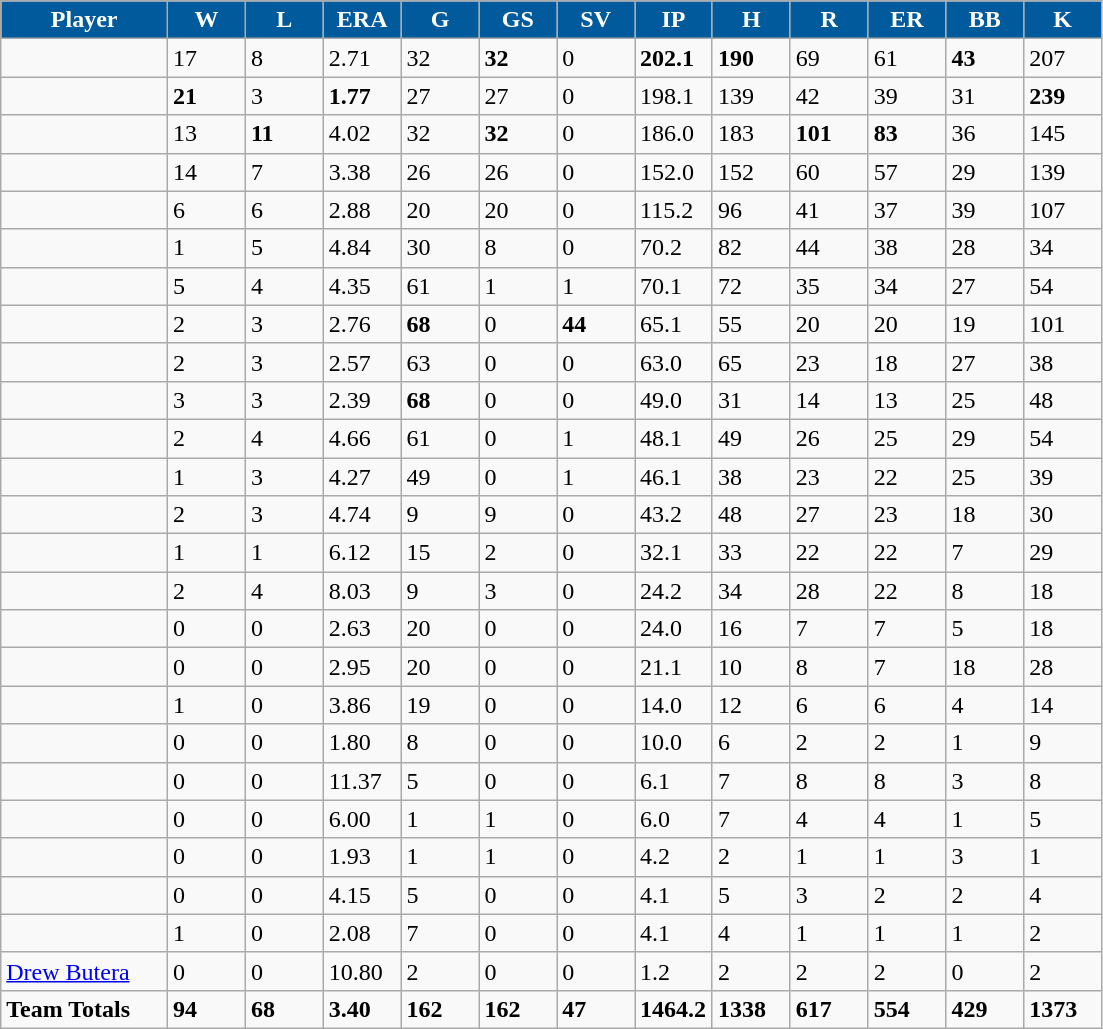<table class="wikitable sortable">
<tr>
<th style="background:#005A9C; color:#FFF; width:15%;">Player</th>
<th style="background:#005A9C; color:#FFF; width:7%;">W</th>
<th style="background:#005A9C; color:#FFF; width:7%;">L</th>
<th style="background:#005A9C; color:#FFF; width:7%;">ERA</th>
<th style="background:#005A9C; color:#FFF; width:7%;">G</th>
<th style="background:#005A9C; color:#FFF; width:7%;">GS</th>
<th style="background:#005A9C; color:#FFF; width:7%;">SV</th>
<th style="background:#005A9C; color:#FFF; width:7%;">IP</th>
<th style="background:#005A9C; color:#FFF; width:7%;">H</th>
<th style="background:#005A9C; color:#FFF; width:7%;">R</th>
<th style="background:#005A9C; color:#FFF; width:7%;">ER</th>
<th style="background:#005A9C; color:#FFF; width:7%;">BB</th>
<th style="background:#005A9C; color:#FFF; width:7%;">K</th>
</tr>
<tr>
<td></td>
<td>17</td>
<td>8</td>
<td>2.71</td>
<td>32</td>
<td><strong>32</strong></td>
<td>0</td>
<td><strong>202.1</strong></td>
<td><strong>190</strong></td>
<td>69</td>
<td>61</td>
<td><strong>43</strong></td>
<td>207</td>
</tr>
<tr>
<td></td>
<td><strong>21</strong></td>
<td>3</td>
<td><strong>1.77</strong></td>
<td>27</td>
<td>27</td>
<td>0</td>
<td>198.1</td>
<td>139</td>
<td>42</td>
<td>39</td>
<td>31</td>
<td><strong>239</strong></td>
</tr>
<tr>
<td></td>
<td>13</td>
<td><strong>11</strong></td>
<td>4.02</td>
<td>32</td>
<td><strong>32</strong></td>
<td>0</td>
<td>186.0</td>
<td>183</td>
<td><strong>101</strong></td>
<td><strong>83</strong></td>
<td>36</td>
<td>145</td>
</tr>
<tr>
<td></td>
<td>14</td>
<td>7</td>
<td>3.38</td>
<td>26</td>
<td>26</td>
<td>0</td>
<td>152.0</td>
<td>152</td>
<td>60</td>
<td>57</td>
<td>29</td>
<td>139</td>
</tr>
<tr>
<td></td>
<td>6</td>
<td>6</td>
<td>2.88</td>
<td>20</td>
<td>20</td>
<td>0</td>
<td>115.2</td>
<td>96</td>
<td>41</td>
<td>37</td>
<td>39</td>
<td>107</td>
</tr>
<tr>
<td></td>
<td>1</td>
<td>5</td>
<td>4.84</td>
<td>30</td>
<td>8</td>
<td>0</td>
<td>70.2</td>
<td>82</td>
<td>44</td>
<td>38</td>
<td>28</td>
<td>34</td>
</tr>
<tr>
<td></td>
<td>5</td>
<td>4</td>
<td>4.35</td>
<td>61</td>
<td>1</td>
<td>1</td>
<td>70.1</td>
<td>72</td>
<td>35</td>
<td>34</td>
<td>27</td>
<td>54</td>
</tr>
<tr>
<td></td>
<td>2</td>
<td>3</td>
<td>2.76</td>
<td><strong>68</strong></td>
<td>0</td>
<td><strong>44</strong></td>
<td>65.1</td>
<td>55</td>
<td>20</td>
<td>20</td>
<td>19</td>
<td>101</td>
</tr>
<tr>
<td></td>
<td>2</td>
<td>3</td>
<td>2.57</td>
<td>63</td>
<td>0</td>
<td>0</td>
<td>63.0</td>
<td>65</td>
<td>23</td>
<td>18</td>
<td>27</td>
<td>38</td>
</tr>
<tr>
<td></td>
<td>3</td>
<td>3</td>
<td>2.39</td>
<td><strong>68</strong></td>
<td>0</td>
<td>0</td>
<td>49.0</td>
<td>31</td>
<td>14</td>
<td>13</td>
<td>25</td>
<td>48</td>
</tr>
<tr>
<td></td>
<td>2</td>
<td>4</td>
<td>4.66</td>
<td>61</td>
<td>0</td>
<td>1</td>
<td>48.1</td>
<td>49</td>
<td>26</td>
<td>25</td>
<td>29</td>
<td>54</td>
</tr>
<tr>
<td></td>
<td>1</td>
<td>3</td>
<td>4.27</td>
<td>49</td>
<td>0</td>
<td>1</td>
<td>46.1</td>
<td>38</td>
<td>23</td>
<td>22</td>
<td>25</td>
<td>39</td>
</tr>
<tr>
<td></td>
<td>2</td>
<td>3</td>
<td>4.74</td>
<td>9</td>
<td>9</td>
<td>0</td>
<td>43.2</td>
<td>48</td>
<td>27</td>
<td>23</td>
<td>18</td>
<td>30</td>
</tr>
<tr>
<td></td>
<td>1</td>
<td>1</td>
<td>6.12</td>
<td>15</td>
<td>2</td>
<td>0</td>
<td>32.1</td>
<td>33</td>
<td>22</td>
<td>22</td>
<td>7</td>
<td>29</td>
</tr>
<tr>
<td></td>
<td>2</td>
<td>4</td>
<td>8.03</td>
<td>9</td>
<td>3</td>
<td>0</td>
<td>24.2</td>
<td>34</td>
<td>28</td>
<td>22</td>
<td>8</td>
<td>18</td>
</tr>
<tr>
<td></td>
<td>0</td>
<td>0</td>
<td>2.63</td>
<td>20</td>
<td>0</td>
<td>0</td>
<td>24.0</td>
<td>16</td>
<td>7</td>
<td>7</td>
<td>5</td>
<td>18</td>
</tr>
<tr>
<td></td>
<td>0</td>
<td>0</td>
<td>2.95</td>
<td>20</td>
<td>0</td>
<td>0</td>
<td>21.1</td>
<td>10</td>
<td>8</td>
<td>7</td>
<td>18</td>
<td>28</td>
</tr>
<tr>
<td></td>
<td>1</td>
<td>0</td>
<td>3.86</td>
<td>19</td>
<td>0</td>
<td>0</td>
<td>14.0</td>
<td>12</td>
<td>6</td>
<td>6</td>
<td>4</td>
<td>14</td>
</tr>
<tr>
<td></td>
<td>0</td>
<td>0</td>
<td>1.80</td>
<td>8</td>
<td>0</td>
<td>0</td>
<td>10.0</td>
<td>6</td>
<td>2</td>
<td>2</td>
<td>1</td>
<td>9</td>
</tr>
<tr>
<td></td>
<td>0</td>
<td>0</td>
<td>11.37</td>
<td>5</td>
<td>0</td>
<td>0</td>
<td>6.1</td>
<td>7</td>
<td>8</td>
<td>8</td>
<td>3</td>
<td>8</td>
</tr>
<tr>
<td></td>
<td>0</td>
<td>0</td>
<td>6.00</td>
<td>1</td>
<td>1</td>
<td>0</td>
<td>6.0</td>
<td>7</td>
<td>4</td>
<td>4</td>
<td>1</td>
<td>5</td>
</tr>
<tr>
<td></td>
<td>0</td>
<td>0</td>
<td>1.93</td>
<td>1</td>
<td>1</td>
<td>0</td>
<td>4.2</td>
<td>2</td>
<td>1</td>
<td>1</td>
<td>3</td>
<td>1</td>
</tr>
<tr>
<td></td>
<td>0</td>
<td>0</td>
<td>4.15</td>
<td>5</td>
<td>0</td>
<td>0</td>
<td>4.1</td>
<td>5</td>
<td>3</td>
<td>2</td>
<td>2</td>
<td>4</td>
</tr>
<tr>
<td></td>
<td>1</td>
<td>0</td>
<td>2.08</td>
<td>7</td>
<td>0</td>
<td>0</td>
<td>4.1</td>
<td>4</td>
<td>1</td>
<td>1</td>
<td>1</td>
<td>2</td>
</tr>
<tr>
<td><a href='#'>Drew Butera</a></td>
<td>0</td>
<td>0</td>
<td>10.80</td>
<td>2</td>
<td>0</td>
<td>0</td>
<td>1.2</td>
<td>2</td>
<td>2</td>
<td>2</td>
<td>0</td>
<td>2</td>
</tr>
<tr>
<td><strong>Team Totals</strong></td>
<td><strong>94</strong></td>
<td><strong>68</strong></td>
<td><strong>3.40</strong></td>
<td><strong>162</strong></td>
<td><strong>162</strong></td>
<td><strong>47</strong></td>
<td><strong>1464.2</strong></td>
<td><strong>1338</strong></td>
<td><strong>617</strong></td>
<td><strong>554</strong></td>
<td><strong>429</strong></td>
<td><strong>1373</strong></td>
</tr>
</table>
